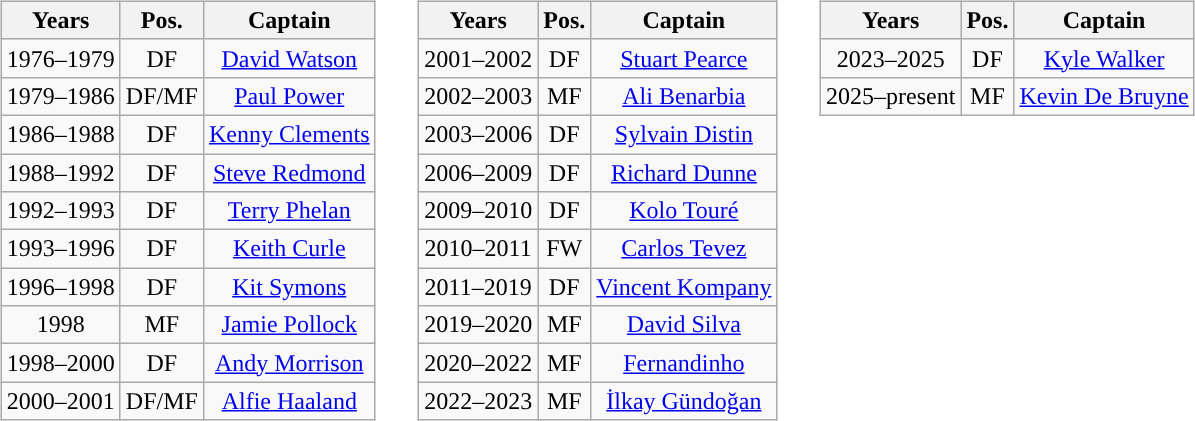<table>
<tr>
<td width="1"> </td>
<td valign="top"><br><table class="wikitable" style="text-align:center;">
<tr>
<th>Years</th>
<th>Pos.</th>
<th>Captain</th>
</tr>
<tr>
<td align=center>1976–1979</td>
<td align=center>DF</td>
<td> <a href='#'>David Watson</a></td>
</tr>
<tr>
<td align=center>1979–1986</td>
<td align=center>DF/MF</td>
<td> <a href='#'>Paul Power</a></td>
</tr>
<tr>
<td align=center>1986–1988</td>
<td align=center>DF</td>
<td> <a href='#'>Kenny Clements</a></td>
</tr>
<tr>
<td align=center>1988–1992</td>
<td align=center>DF</td>
<td> <a href='#'>Steve Redmond</a></td>
</tr>
<tr>
<td align=center>1992–1993</td>
<td align=center>DF</td>
<td> <a href='#'>Terry Phelan</a></td>
</tr>
<tr>
<td align=center>1993–1996</td>
<td align=center>DF</td>
<td> <a href='#'>Keith Curle</a></td>
</tr>
<tr>
<td align=center>1996–1998</td>
<td align=center>DF</td>
<td> <a href='#'>Kit Symons</a></td>
</tr>
<tr>
<td align=center>1998</td>
<td align=center>MF</td>
<td> <a href='#'>Jamie Pollock</a></td>
</tr>
<tr>
<td align=center>1998–2000</td>
<td align=center>DF</td>
<td> <a href='#'>Andy Morrison</a></td>
</tr>
<tr>
<td align=center>2000–2001</td>
<td align=center>DF/MF</td>
<td> <a href='#'>Alfie Haaland</a></td>
</tr>
</table>
</td>
<td width="1"> </td>
<td valign="top"><br><table class="wikitable" style="text-align:center;">
<tr>
<th>Years</th>
<th>Pos.</th>
<th>Captain</th>
</tr>
<tr>
<td align=center>2001–2002</td>
<td align=center>DF</td>
<td> <a href='#'>Stuart Pearce</a></td>
</tr>
<tr>
<td align=center>2002–2003</td>
<td align=center>MF</td>
<td> <a href='#'>Ali Benarbia</a></td>
</tr>
<tr>
<td align=center>2003–2006</td>
<td align=center>DF</td>
<td> <a href='#'>Sylvain Distin</a></td>
</tr>
<tr>
<td align=center>2006–2009</td>
<td align=center>DF</td>
<td> <a href='#'>Richard Dunne</a></td>
</tr>
<tr>
<td align=center>2009–2010</td>
<td align=center>DF</td>
<td> <a href='#'>Kolo Touré</a></td>
</tr>
<tr>
<td align=center>2010–2011</td>
<td align=center>FW</td>
<td> <a href='#'>Carlos Tevez</a></td>
</tr>
<tr>
<td align=center>2011–2019</td>
<td align=center>DF</td>
<td> <a href='#'>Vincent Kompany</a></td>
</tr>
<tr>
<td align=center>2019–2020</td>
<td align=center>MF</td>
<td> <a href='#'>David Silva</a></td>
</tr>
<tr>
<td align=center>2020–2022</td>
<td align=center>MF</td>
<td> <a href='#'>Fernandinho</a></td>
</tr>
<tr>
<td align=center>2022–2023</td>
<td align=center>MF</td>
<td> <a href='#'>İlkay Gündoğan</a></td>
</tr>
</table>
</td>
<td width="1"> </td>
<td valign="top"><br><table class="wikitable" style="text-align:center;">
<tr>
<th>Years</th>
<th>Pos.</th>
<th>Captain</th>
</tr>
<tr>
<td align=center>2023–2025</td>
<td align=center>DF</td>
<td> <a href='#'>Kyle Walker</a></td>
</tr>
<tr>
<td align=center>2025–present</td>
<td align=center>MF</td>
<td> <a href='#'>Kevin De Bruyne</a></td>
</tr>
</table>
</td>
</tr>
</table>
